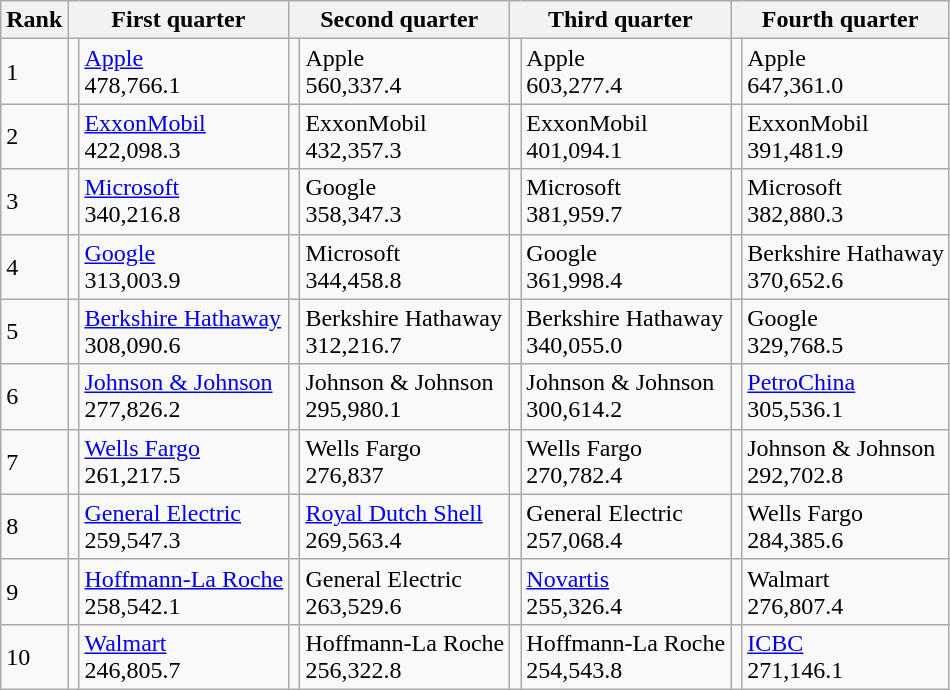<table class="wikitable" >
<tr>
<th>Rank</th>
<th colspan=2>First quarter</th>
<th colspan=2>Second quarter</th>
<th colspan=2>Third quarter</th>
<th colspan=2>Fourth quarter</th>
</tr>
<tr>
<td>1</td>
<td></td>
<td><a href='#'>Apple</a> <br> 478,766.1</td>
<td></td>
<td>Apple <br> 560,337.4</td>
<td></td>
<td>Apple <br> 603,277.4</td>
<td></td>
<td>Apple <br> 647,361.0</td>
</tr>
<tr>
<td>2</td>
<td></td>
<td><a href='#'>ExxonMobil</a> <br> 422,098.3</td>
<td></td>
<td>ExxonMobil <br> 432,357.3</td>
<td></td>
<td>ExxonMobil <br> 401,094.1</td>
<td></td>
<td>ExxonMobil <br> 391,481.9</td>
</tr>
<tr>
<td>3</td>
<td></td>
<td><a href='#'>Microsoft</a><br> 340,216.8</td>
<td></td>
<td>Google <br> 358,347.3</td>
<td></td>
<td>Microsoft<br> 381,959.7</td>
<td></td>
<td>Microsoft<br> 382,880.3</td>
</tr>
<tr>
<td>4</td>
<td></td>
<td><a href='#'>Google</a> <br> 313,003.9</td>
<td></td>
<td>Microsoft<br> 344,458.8</td>
<td></td>
<td>Google <br> 361,998.4</td>
<td></td>
<td>Berkshire Hathaway <br> 370,652.6</td>
</tr>
<tr>
<td>5</td>
<td></td>
<td><a href='#'>Berkshire Hathaway</a> <br> 308,090.6</td>
<td></td>
<td>Berkshire Hathaway <br> 312,216.7</td>
<td></td>
<td>Berkshire Hathaway <br> 340,055.0</td>
<td></td>
<td>Google <br> 329,768.5</td>
</tr>
<tr>
<td>6</td>
<td></td>
<td><a href='#'>Johnson & Johnson</a> <br> 277,826.2</td>
<td></td>
<td>Johnson & Johnson <br> 295,980.1</td>
<td></td>
<td>Johnson & Johnson <br> 300,614.2</td>
<td></td>
<td><a href='#'>PetroChina</a> <br> 305,536.1</td>
</tr>
<tr>
<td>7</td>
<td></td>
<td><a href='#'>Wells Fargo</a> <br> 261,217.5</td>
<td></td>
<td>Wells Fargo <br> 276,837</td>
<td></td>
<td>Wells Fargo <br> 270,782.4</td>
<td></td>
<td>Johnson & Johnson <br> 292,702.8</td>
</tr>
<tr>
<td>8</td>
<td></td>
<td><a href='#'>General Electric</a> <br> 259,547.3</td>
<td> <br>   </td>
<td><a href='#'>Royal Dutch Shell</a><br> 269,563.4</td>
<td></td>
<td>General Electric <br> 257,068.4</td>
<td></td>
<td>Wells Fargo <br> 284,385.6</td>
</tr>
<tr>
<td>9</td>
<td></td>
<td><a href='#'>Hoffmann-La Roche</a> <br> 258,542.1</td>
<td></td>
<td>General Electric <br> 263,529.6</td>
<td></td>
<td><a href='#'>Novartis</a> <br> 255,326.4</td>
<td></td>
<td>Walmart <br> 276,807.4</td>
</tr>
<tr>
<td>10</td>
<td></td>
<td><a href='#'>Walmart</a> <br> 246,805.7</td>
<td></td>
<td>Hoffmann-La Roche <br> 256,322.8</td>
<td></td>
<td>Hoffmann-La Roche <br> 254,543.8</td>
<td></td>
<td><a href='#'>ICBC</a> <br> 271,146.1</td>
</tr>
</table>
